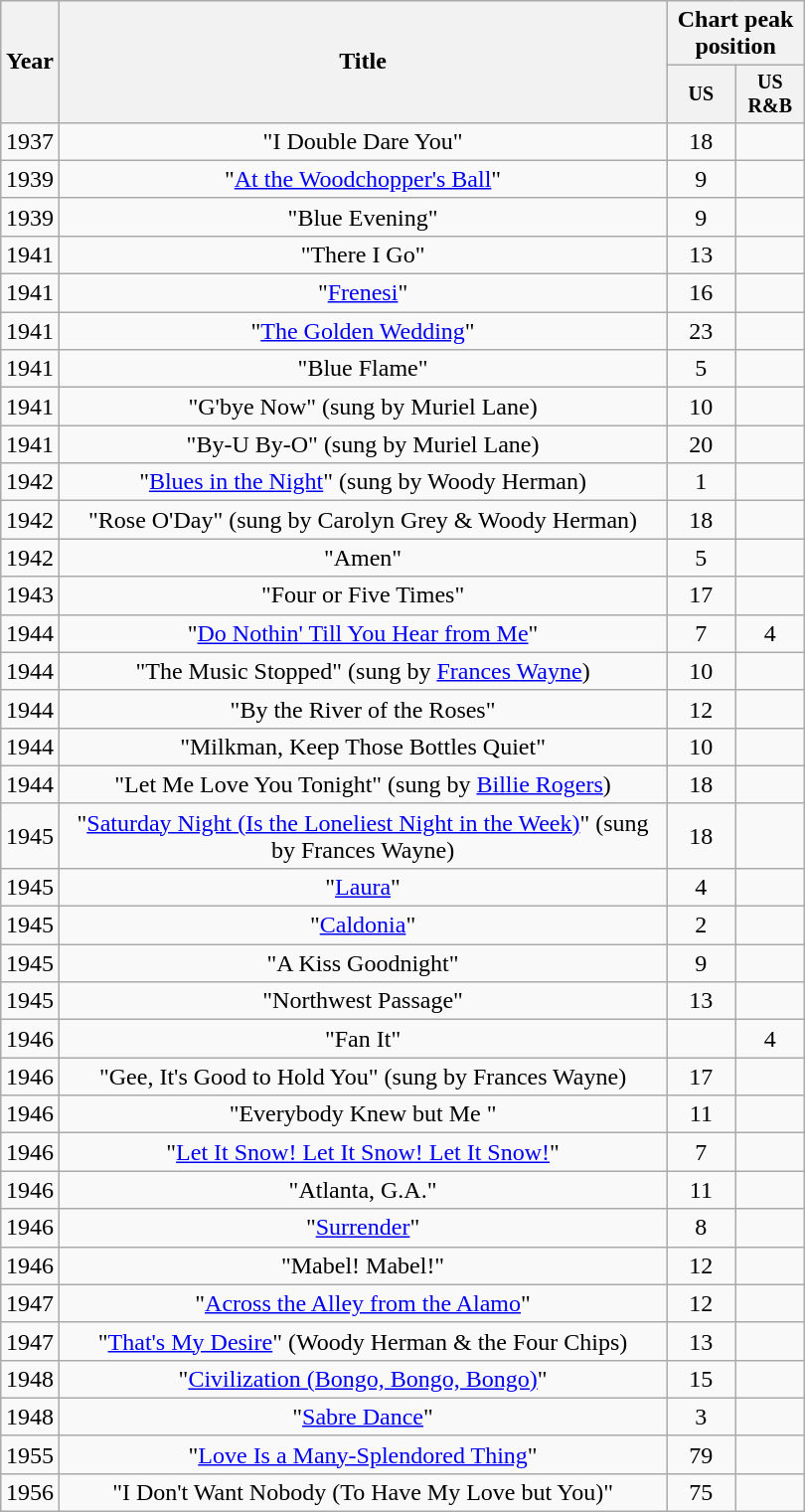<table class="wikitable"  style="text-align:center; margin:auto;">
<tr>
<th rowspan="2">Year</th>
<th style="width:400px;" rowspan="2">Title</th>
<th colspan="5">Chart peak position</th>
</tr>
<tr style="font-size:smaller;">
<th style="width:40px;">US</th>
<th style="width:40px;">US<br>R&B</th>
</tr>
<tr>
<td>1937</td>
<td style="text-align:center;">"I Double Dare You"</td>
<td>18</td>
<td></td>
</tr>
<tr>
<td>1939</td>
<td style="text-align:center;">"<a href='#'>At the Woodchopper's Ball</a>"</td>
<td>9</td>
<td></td>
</tr>
<tr>
<td>1939</td>
<td style="text-align:center;">"Blue Evening"</td>
<td>9</td>
<td></td>
</tr>
<tr>
<td>1941</td>
<td style="text-align:center;">"There I Go"</td>
<td>13</td>
<td></td>
</tr>
<tr>
<td>1941</td>
<td style="text-align:center;">"<a href='#'>Frenesi</a>"</td>
<td>16</td>
<td></td>
</tr>
<tr>
<td>1941</td>
<td style="text-align:center;">"<a href='#'>The Golden Wedding</a>"</td>
<td>23</td>
<td></td>
</tr>
<tr>
<td>1941</td>
<td style="text-align:center;">"Blue Flame"</td>
<td>5</td>
<td></td>
</tr>
<tr>
<td>1941</td>
<td style="text-align:center;">"G'bye Now" (sung by Muriel Lane)</td>
<td>10</td>
<td></td>
</tr>
<tr>
<td>1941</td>
<td style="text-align:center;">"By-U By-O" (sung by Muriel Lane)</td>
<td>20</td>
<td></td>
</tr>
<tr>
<td>1942</td>
<td style="text-align:center;">"<a href='#'>Blues in the Night</a>" (sung by Woody Herman)</td>
<td>1</td>
<td></td>
</tr>
<tr>
<td>1942</td>
<td style="text-align:center;">"Rose O'Day" (sung by Carolyn Grey & Woody Herman)</td>
<td>18</td>
<td></td>
</tr>
<tr>
<td>1942</td>
<td style="text-align:center;">"Amen"</td>
<td>5</td>
<td></td>
</tr>
<tr>
<td>1943</td>
<td style="text-align:center;">"Four or Five Times"</td>
<td>17</td>
<td></td>
</tr>
<tr>
<td>1944</td>
<td style="text-align:center;">"<a href='#'>Do Nothin' Till You Hear from Me</a>"</td>
<td>7</td>
<td>4</td>
</tr>
<tr>
<td>1944</td>
<td style="text-align:center;">"The Music Stopped" (sung by <a href='#'>Frances Wayne</a>)</td>
<td>10</td>
<td></td>
</tr>
<tr>
<td>1944</td>
<td style="text-align:center;">"By the River of the Roses"</td>
<td>12</td>
<td></td>
</tr>
<tr>
<td>1944</td>
<td style="text-align:center;">"Milkman, Keep Those Bottles Quiet"</td>
<td>10</td>
<td></td>
</tr>
<tr>
<td>1944</td>
<td style="text-align:center;">"Let Me Love You Tonight" (sung by <a href='#'>Billie Rogers</a>)</td>
<td>18</td>
<td></td>
</tr>
<tr>
<td>1945</td>
<td style="text-align:center;">"<a href='#'>Saturday Night (Is the Loneliest Night in the Week)</a>" (sung by Frances Wayne)</td>
<td>18</td>
<td></td>
</tr>
<tr>
<td>1945</td>
<td style="text-align:center;">"<a href='#'>Laura</a>"</td>
<td>4</td>
<td></td>
</tr>
<tr>
<td>1945</td>
<td style="text-align:center;">"<a href='#'>Caldonia</a>"</td>
<td>2</td>
<td></td>
</tr>
<tr>
<td>1945</td>
<td style="text-align:center;">"A Kiss Goodnight"</td>
<td>9</td>
<td></td>
</tr>
<tr>
<td>1945</td>
<td style="text-align:center;">"Northwest Passage"</td>
<td>13</td>
<td></td>
</tr>
<tr>
<td>1946</td>
<td style="text-align:center;">"Fan It"</td>
<td></td>
<td>4</td>
</tr>
<tr>
<td>1946</td>
<td style="text-align:center;">"Gee, It's Good to Hold You" (sung by Frances Wayne)</td>
<td>17</td>
<td></td>
</tr>
<tr>
<td>1946</td>
<td style="text-align:center;">"Everybody Knew but Me "</td>
<td>11</td>
<td></td>
</tr>
<tr>
<td>1946</td>
<td style="text-align:center;">"<a href='#'>Let It Snow! Let It Snow! Let It Snow!</a>"</td>
<td>7</td>
<td></td>
</tr>
<tr>
<td>1946</td>
<td style="text-align:center;">"Atlanta, G.A."</td>
<td>11</td>
<td></td>
</tr>
<tr>
<td>1946</td>
<td style="text-align:center;">"<a href='#'>Surrender</a>"</td>
<td>8</td>
<td></td>
</tr>
<tr>
<td>1946</td>
<td style="text-align:center;">"Mabel! Mabel!"</td>
<td>12</td>
<td></td>
</tr>
<tr>
<td>1947</td>
<td style="text-align:center;">"<a href='#'>Across the Alley from the Alamo</a>"</td>
<td>12</td>
<td></td>
</tr>
<tr>
<td>1947</td>
<td style="text-align:center;">"<a href='#'>That's My Desire</a>" (Woody Herman & the Four Chips)</td>
<td>13</td>
<td></td>
</tr>
<tr>
<td>1948</td>
<td style="text-align:center;">"<a href='#'>Civilization (Bongo, Bongo, Bongo)</a>"</td>
<td>15</td>
<td></td>
</tr>
<tr>
<td>1948</td>
<td style="text-align:center;">"<a href='#'>Sabre Dance</a>"</td>
<td>3</td>
<td></td>
</tr>
<tr>
<td>1955</td>
<td style="text-align:center;">"<a href='#'>Love Is a Many-Splendored Thing</a>"</td>
<td>79</td>
<td></td>
</tr>
<tr>
<td>1956</td>
<td style="text-align:center;">"I Don't Want Nobody (To Have My Love but You)"</td>
<td>75</td>
<td></td>
</tr>
</table>
